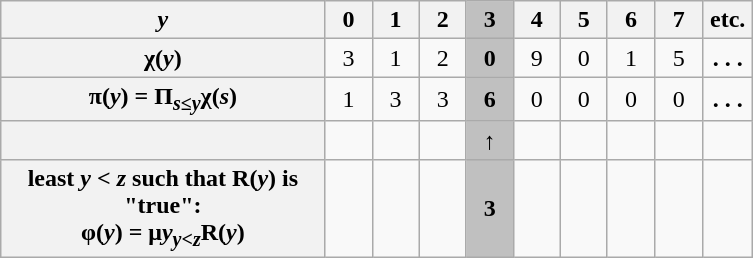<table class="wikitable" style="text-align: center; vertical-align: bottom;">
<tr>
<th width="208.8"><em>y</em></th>
<th width="24">0</th>
<th width="24">1</th>
<th width="24">2</th>
<th style="background-color:#C0C0C0;" width="24"><strong>3</strong></th>
<th width="24">4</th>
<th width="24">5</th>
<th width="24">6</th>
<th width="25.2">7</th>
<th width="25.2">etc.</th>
</tr>
<tr>
<th>χ(<em>y</em>)</th>
<td>3</td>
<td>1</td>
<td>2</td>
<td style="background-color:#C0C0C0;"><strong>0</strong></td>
<td>9</td>
<td>0</td>
<td>1</td>
<td>5</td>
<td style="font-weight:bold">. . .</td>
</tr>
<tr>
<th>π(<em>y</em>) = Π<sub><em>s</em>≤<em>y</em></sub>χ(<em>s</em>)</th>
<td>1</td>
<td>3</td>
<td>3</td>
<td style="background-color:#C0C0C0;"><strong>6</strong></td>
<td>0</td>
<td>0</td>
<td>0</td>
<td>0</td>
<td style="font-weight:bold">. . .</td>
</tr>
<tr>
<th></th>
<td></td>
<td></td>
<td></td>
<td style="background-color:#C0C0C0"><strong>↑</strong></td>
<td></td>
<td></td>
<td></td>
<td></td>
<td></td>
</tr>
<tr>
<th>least <em>y</em> < <em>z</em> such that R(<em>y</em>) is "true":<br>φ(<em>y</em>) = μ<em>y</em><sub><em>y</em><<em>z</em></sub>R(<em>y</em>)</th>
<td></td>
<td></td>
<td></td>
<td style="background-color:#C0C0C0;font-weight:bold">3</td>
<td></td>
<td></td>
<td></td>
<td></td>
<td></td>
</tr>
</table>
